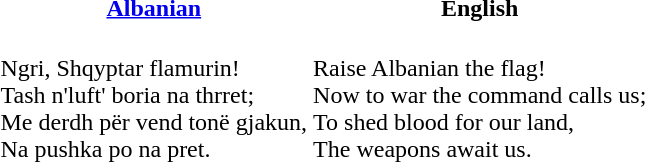<table valign="top">
<tr>
<th><a href='#'>Albanian</a></th>
<th>English</th>
</tr>
<tr>
<td><br>Ngri, Shqyptar flamurin!<br>
Tash n'luft' boria na thrret;<br>
Me derdh për vend tonë gjakun,<br>
Na pushka po na pret.<br></td>
<td><br>Raise Albanian the flag!<br>
Now to war the command calls us;<br>
To shed blood for our land,<br>
The weapons await us.<br></td>
</tr>
</table>
